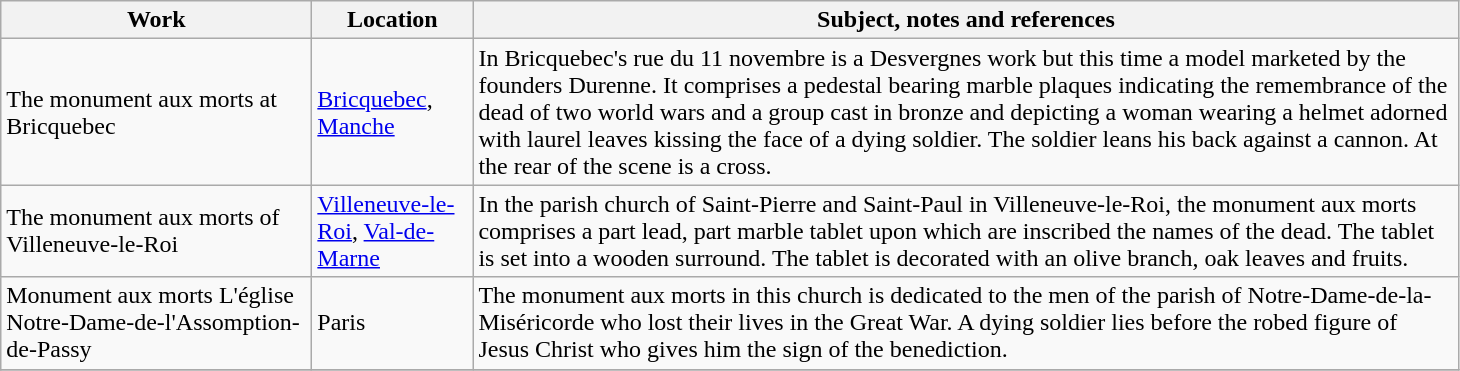<table class="wikitable sortable">
<tr>
<th style="width:200px">Work</th>
<th style="width:100px">Location</th>
<th style="width:650px" class="unsortable">Subject, notes and references</th>
</tr>
<tr>
<td>The monument aux morts at Bricquebec</td>
<td><a href='#'>Bricquebec</a>, <a href='#'>Manche</a></td>
<td>In Bricquebec's rue du 11 novembre is a Desvergnes work but this time a model marketed by the founders Durenne. It comprises a pedestal bearing marble plaques indicating the remembrance of the dead of two world wars and a group cast in bronze and depicting a woman wearing a helmet adorned with laurel leaves kissing the face of a dying soldier. The soldier leans his back against a cannon. At the rear of the scene is a cross.</td>
</tr>
<tr>
<td>The monument aux morts of Villeneuve-le-Roi</td>
<td><a href='#'>Villeneuve-le-Roi</a>, <a href='#'>Val-de-Marne</a></td>
<td>In the parish church of Saint-Pierre and Saint-Paul in Villeneuve-le-Roi, the monument aux morts comprises a part lead, part marble tablet upon which are inscribed the names of the dead. The tablet is set into a wooden surround.  The tablet is decorated with an olive branch, oak leaves and fruits.</td>
</tr>
<tr>
<td>Monument aux morts L'église Notre-Dame-de-l'Assomption-de-Passy</td>
<td>Paris</td>
<td>The monument aux morts in this church is dedicated to the men of the parish of Notre-Dame-de-la-Miséricorde who lost their lives in the Great War. A dying soldier lies before the robed figure of Jesus Christ who gives him the sign of the benediction.</td>
</tr>
<tr>
</tr>
</table>
